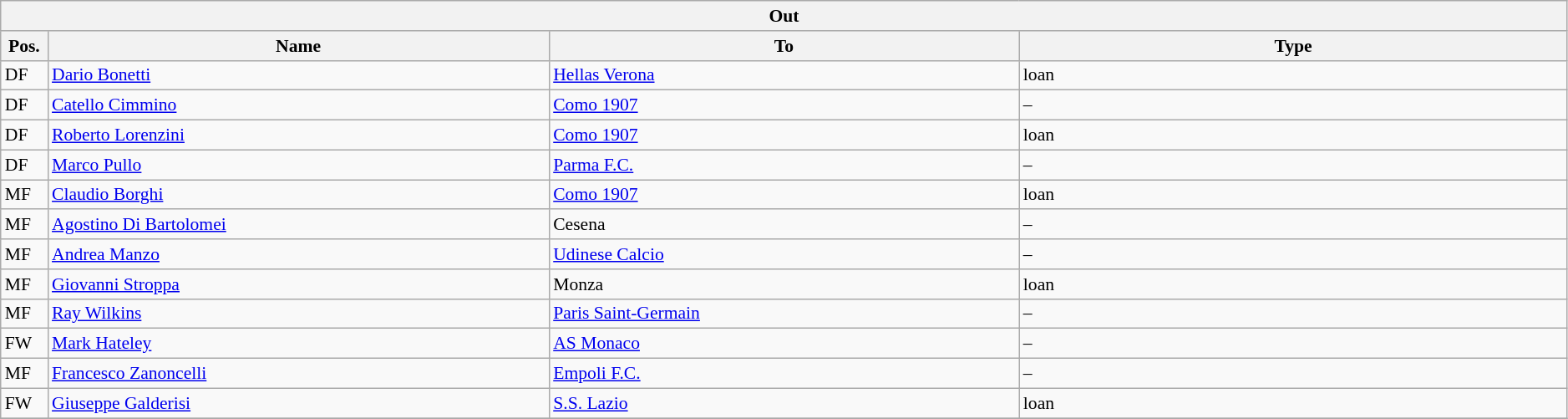<table class="wikitable" style="font-size:90%;width:99%;">
<tr>
<th colspan="4">Out</th>
</tr>
<tr>
<th width=3%>Pos.</th>
<th width=32%>Name</th>
<th width=30%>To</th>
<th width=35%>Type</th>
</tr>
<tr>
<td>DF</td>
<td><a href='#'>Dario Bonetti</a></td>
<td><a href='#'>Hellas Verona</a></td>
<td>loan</td>
</tr>
<tr>
<td>DF</td>
<td><a href='#'>Catello Cimmino</a></td>
<td><a href='#'>Como 1907</a></td>
<td>–</td>
</tr>
<tr>
<td>DF</td>
<td><a href='#'>Roberto Lorenzini</a></td>
<td><a href='#'>Como 1907</a></td>
<td>loan</td>
</tr>
<tr>
<td>DF</td>
<td><a href='#'>Marco Pullo</a></td>
<td><a href='#'>Parma F.C.</a></td>
<td>–</td>
</tr>
<tr>
<td>MF</td>
<td><a href='#'>Claudio Borghi</a></td>
<td><a href='#'>Como 1907</a></td>
<td>loan</td>
</tr>
<tr>
<td>MF</td>
<td><a href='#'>Agostino Di Bartolomei</a></td>
<td>Cesena</td>
<td>–</td>
</tr>
<tr>
<td>MF</td>
<td><a href='#'>Andrea Manzo</a></td>
<td><a href='#'>Udinese Calcio</a></td>
<td>–</td>
</tr>
<tr>
<td>MF</td>
<td><a href='#'>Giovanni Stroppa</a></td>
<td>Monza</td>
<td>loan</td>
</tr>
<tr>
<td>MF</td>
<td><a href='#'>Ray Wilkins</a></td>
<td><a href='#'>Paris Saint-Germain</a></td>
<td>–</td>
</tr>
<tr>
<td>FW</td>
<td><a href='#'>Mark Hateley</a></td>
<td><a href='#'>AS Monaco</a></td>
<td>–</td>
</tr>
<tr>
<td>MF</td>
<td><a href='#'>Francesco Zanoncelli</a></td>
<td><a href='#'>Empoli F.C.</a></td>
<td>–</td>
</tr>
<tr>
<td>FW</td>
<td><a href='#'>Giuseppe Galderisi</a></td>
<td><a href='#'>S.S. Lazio</a></td>
<td>loan</td>
</tr>
<tr>
</tr>
</table>
